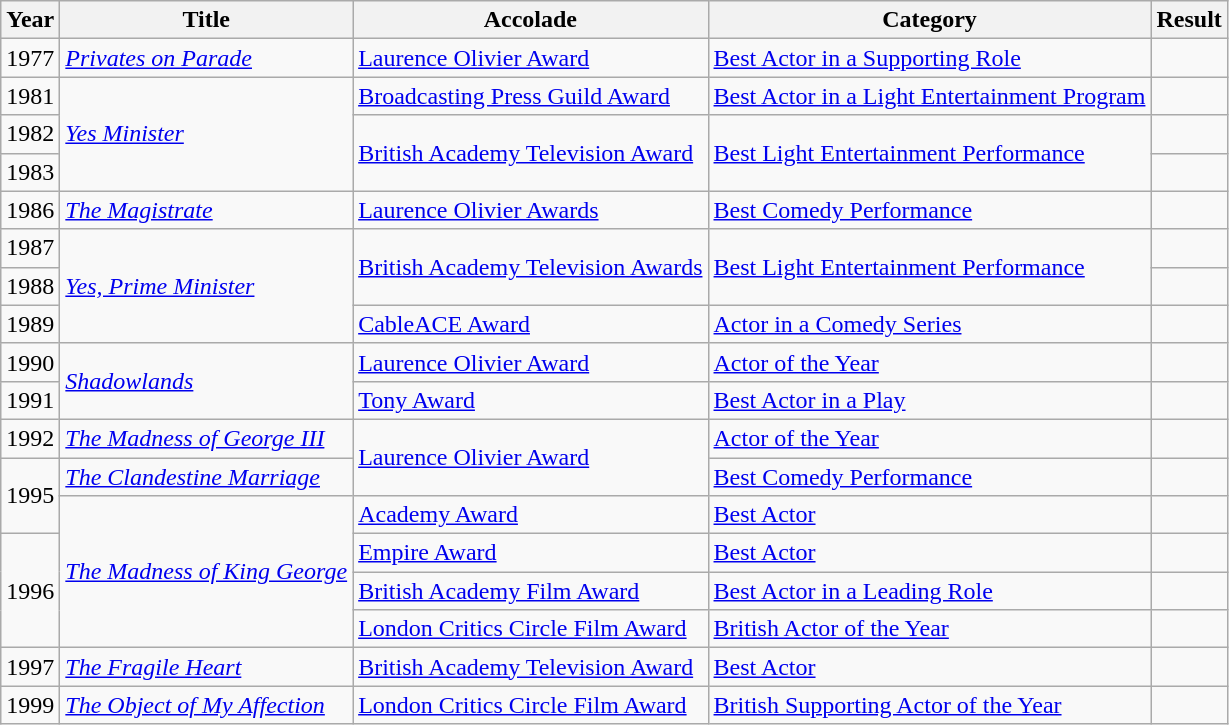<table class="wikitable">
<tr>
<th>Year</th>
<th>Title</th>
<th>Accolade</th>
<th>Category</th>
<th>Result</th>
</tr>
<tr>
<td>1977</td>
<td><em><a href='#'>Privates on Parade</a></em></td>
<td><a href='#'>Laurence Olivier Award</a></td>
<td><a href='#'>Best Actor in a Supporting Role</a></td>
<td></td>
</tr>
<tr>
<td>1981</td>
<td rowspan="3"><em><a href='#'>Yes Minister</a></em></td>
<td><a href='#'>Broadcasting Press Guild Award</a></td>
<td><a href='#'>Best Actor in a Light Entertainment Program</a></td>
<td></td>
</tr>
<tr>
<td>1982</td>
<td rowspan="2"><a href='#'>British Academy Television Award</a></td>
<td rowspan="2"><a href='#'>Best Light Entertainment Performance</a></td>
<td></td>
</tr>
<tr>
<td>1983</td>
<td></td>
</tr>
<tr>
<td>1986</td>
<td><a href='#'><em>The Magistrate</em></a></td>
<td><a href='#'>Laurence Olivier Awards</a></td>
<td><a href='#'>Best Comedy Performance</a></td>
<td></td>
</tr>
<tr>
<td>1987</td>
<td rowspan="3"><a href='#'><em>Yes, Prime Minister</em></a></td>
<td rowspan="2"><a href='#'>British Academy Television Awards</a></td>
<td rowspan="2"><a href='#'>Best Light Entertainment Performance</a></td>
<td></td>
</tr>
<tr>
<td>1988</td>
<td></td>
</tr>
<tr>
<td>1989</td>
<td><a href='#'>CableACE Award</a></td>
<td><a href='#'>Actor in a Comedy Series</a></td>
<td></td>
</tr>
<tr>
<td>1990</td>
<td rowspan="2"><em><a href='#'>Shadowlands</a></em></td>
<td><a href='#'>Laurence Olivier Award</a></td>
<td><a href='#'>Actor of the Year</a></td>
<td></td>
</tr>
<tr>
<td>1991</td>
<td><a href='#'>Tony Award</a></td>
<td><a href='#'>Best Actor in a Play</a></td>
<td></td>
</tr>
<tr>
<td>1992</td>
<td><em><a href='#'>The Madness of George III</a></em></td>
<td rowspan="2"><a href='#'>Laurence Olivier Award</a></td>
<td><a href='#'>Actor of the Year</a></td>
<td></td>
</tr>
<tr>
<td rowspan="2">1995</td>
<td><a href='#'><em>The Clandestine Marriage</em></a></td>
<td><a href='#'>Best Comedy Performance</a></td>
<td></td>
</tr>
<tr>
<td rowspan="4"><em><a href='#'>The Madness of King George</a></em></td>
<td><a href='#'>Academy Award</a></td>
<td><a href='#'>Best Actor</a></td>
<td></td>
</tr>
<tr>
<td rowspan="3">1996</td>
<td><a href='#'>Empire Award</a></td>
<td><a href='#'>Best Actor</a></td>
<td></td>
</tr>
<tr>
<td><a href='#'>British Academy Film Award</a></td>
<td><a href='#'>Best Actor in a Leading Role</a></td>
<td></td>
</tr>
<tr>
<td><a href='#'>London Critics Circle Film Award</a></td>
<td><a href='#'>British Actor of the Year</a></td>
<td></td>
</tr>
<tr>
<td>1997</td>
<td><em><a href='#'>The Fragile Heart</a></em></td>
<td><a href='#'>British Academy Television Award</a></td>
<td><a href='#'>Best Actor</a></td>
<td></td>
</tr>
<tr>
<td>1999</td>
<td><em><a href='#'>The Object of My Affection</a></em></td>
<td><a href='#'>London Critics Circle Film Award</a></td>
<td><a href='#'>British Supporting Actor of the Year</a></td>
<td></td>
</tr>
</table>
